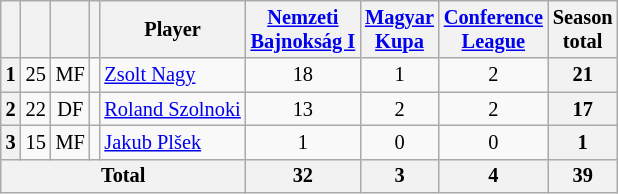<table class="wikitable sortable sticky-header zebra" style="text-align:center; font-size:85%;">
<tr>
<th></th>
<th></th>
<th></th>
<th></th>
<th>Player</th>
<th><a href='#'>Nemzeti<br>Bajnokság I</a></th>
<th><a href='#'>Magyar<br>Kupa</a></th>
<th><a href='#'>Conference<br>League</a></th>
<th>Season<br>total</th>
</tr>
<tr>
<th>1</th>
<td>25</td>
<td>MF</td>
<td></td>
<td align="left"><a href='#'>Zsolt Nagy</a></td>
<td>18</td>
<td>1</td>
<td>2</td>
<th>21</th>
</tr>
<tr>
<th>2</th>
<td>22</td>
<td>DF</td>
<td></td>
<td align="left"><a href='#'>Roland Szolnoki</a></td>
<td>13</td>
<td>2</td>
<td>2</td>
<th>17</th>
</tr>
<tr>
<th>3</th>
<td>15</td>
<td>MF</td>
<td></td>
<td align="left"><a href='#'>Jakub Plšek</a></td>
<td>1</td>
<td>0</td>
<td>0</td>
<th>1</th>
</tr>
<tr>
<th colspan="5">Total</th>
<th>32</th>
<th>3</th>
<th>4</th>
<th>39</th>
</tr>
</table>
